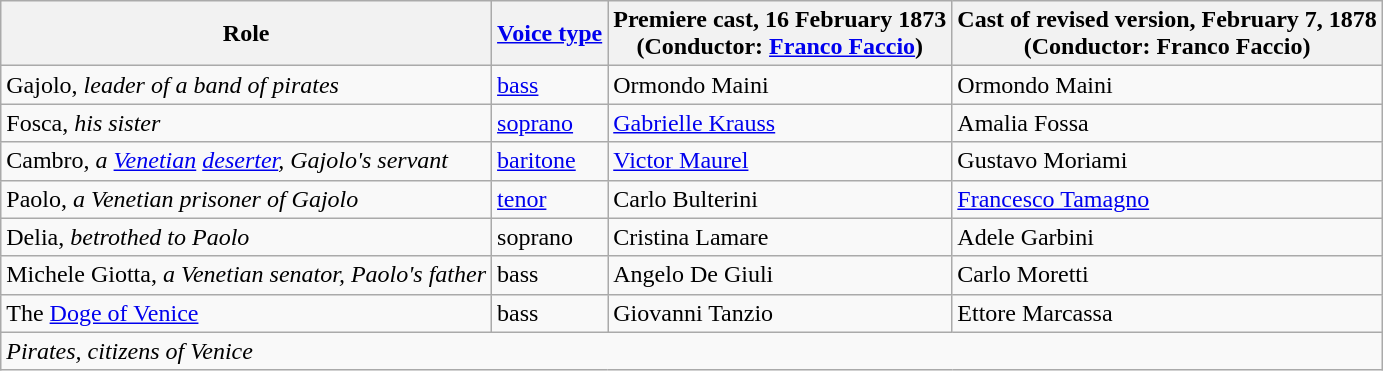<table class="wikitable">
<tr>
<th>Role</th>
<th><a href='#'>Voice type</a></th>
<th>Premiere cast, 16 February 1873<br>(Conductor: <a href='#'>Franco Faccio</a>)</th>
<th>Cast of revised version, February 7, 1878<br>(Conductor: Franco Faccio)</th>
</tr>
<tr>
<td>Gajolo, <em>leader of a band of pirates</em></td>
<td><a href='#'>bass</a></td>
<td>Ormondo Maini</td>
<td>Ormondo Maini</td>
</tr>
<tr>
<td>Fosca, <em>his sister</em></td>
<td><a href='#'>soprano</a></td>
<td><a href='#'>Gabrielle Krauss</a></td>
<td>Amalia Fossa</td>
</tr>
<tr>
<td>Cambro, <em>a <a href='#'>Venetian</a> <a href='#'>deserter</a>, Gajolo's servant</em></td>
<td><a href='#'>baritone</a></td>
<td><a href='#'>Victor Maurel</a></td>
<td>Gustavo Moriami</td>
</tr>
<tr>
<td>Paolo, <em>a Venetian prisoner of Gajolo</em></td>
<td><a href='#'>tenor</a></td>
<td>Carlo Bulterini</td>
<td><a href='#'>Francesco Tamagno</a></td>
</tr>
<tr>
<td>Delia, <em>betrothed to Paolo</em></td>
<td>soprano</td>
<td>Cristina Lamare</td>
<td>Adele Garbini</td>
</tr>
<tr>
<td>Michele Giotta, <em>a Venetian senator, Paolo's father</em></td>
<td>bass</td>
<td>Angelo De Giuli</td>
<td>Carlo Moretti</td>
</tr>
<tr>
<td>The <a href='#'>Doge of Venice</a></td>
<td>bass</td>
<td>Giovanni Tanzio</td>
<td>Ettore Marcassa</td>
</tr>
<tr>
<td colspan="4"><em>Pirates, citizens of Venice</em></td>
</tr>
</table>
